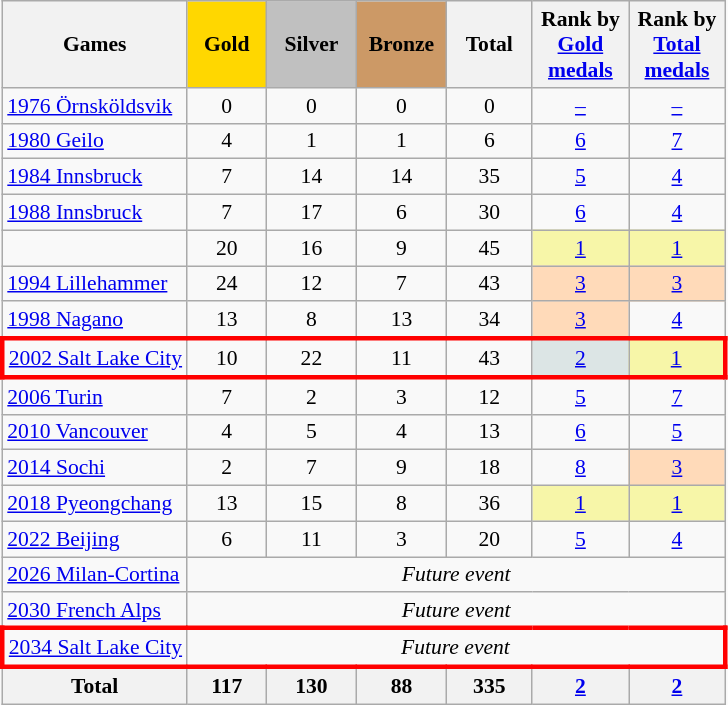<table class="wikitable" style="text-align:center; font-size:90%;">
<tr>
<th>Games</th>
<td style="background:gold; width:3.2em; font-weight:bold;">Gold</td>
<td style="background:silver; width:3.7em; font-weight:bold;">Silver</td>
<td style="background:#c96; width:3.7em; font-weight:bold;">Bronze</td>
<th style="width:3.5em; font-weight:bold;">Total</th>
<th style="width:4em; font-weight:bold;">Rank by <a href='#'>Gold medals</a></th>
<th style="width:4em; font-weight:bold;">Rank by <a href='#'>Total medals</a></th>
</tr>
<tr>
<td align=left> <a href='#'>1976 Örnsköldsvik</a></td>
<td>0</td>
<td>0</td>
<td>0</td>
<td>0</td>
<td><a href='#'>–</a></td>
<td><a href='#'>–</a></td>
</tr>
<tr>
<td align=left> <a href='#'>1980 Geilo</a></td>
<td>4</td>
<td>1</td>
<td>1</td>
<td>6</td>
<td><a href='#'>6</a></td>
<td><a href='#'>7</a></td>
</tr>
<tr>
<td align=left> <a href='#'>1984 Innsbruck</a></td>
<td>7</td>
<td>14</td>
<td>14</td>
<td>35</td>
<td><a href='#'>5</a></td>
<td><a href='#'>4</a></td>
</tr>
<tr>
<td align=left> <a href='#'>1988 Innsbruck</a></td>
<td>7</td>
<td>17</td>
<td>6</td>
<td>30</td>
<td><a href='#'>6</a></td>
<td><a href='#'>4</a></td>
</tr>
<tr>
<td align=left></td>
<td>20</td>
<td>16</td>
<td>9</td>
<td>45</td>
<td style="background:#f7f6a8;"><a href='#'>1</a></td>
<td style="background:#f7f6a8;"><a href='#'>1</a></td>
</tr>
<tr>
<td align=left> <a href='#'>1994 Lillehammer</a></td>
<td>24</td>
<td>12</td>
<td>7</td>
<td>43</td>
<td style="background:#ffdab9;"><a href='#'>3</a></td>
<td style="background:#ffdab9;"><a href='#'>3</a></td>
</tr>
<tr>
<td align=left> <a href='#'>1998 Nagano</a></td>
<td>13</td>
<td>8</td>
<td>13</td>
<td>34</td>
<td style="background:#ffdab9;"><a href='#'>3</a></td>
<td><a href='#'>4</a></td>
</tr>
<tr style="border: 3px solid red">
<td align=left> <a href='#'>2002 Salt Lake City</a></td>
<td>10</td>
<td>22</td>
<td>11</td>
<td>43</td>
<td style="background:#dce5e5;"><a href='#'>2</a></td>
<td style="background:#f7f6a8;"><a href='#'>1</a></td>
</tr>
<tr>
<td align=left> <a href='#'>2006 Turin</a></td>
<td>7</td>
<td>2</td>
<td>3</td>
<td>12</td>
<td><a href='#'>5</a></td>
<td><a href='#'>7</a></td>
</tr>
<tr>
<td align=left> <a href='#'>2010 Vancouver</a></td>
<td>4</td>
<td>5</td>
<td>4</td>
<td>13</td>
<td><a href='#'>6</a></td>
<td><a href='#'>5</a></td>
</tr>
<tr>
<td align=left> <a href='#'>2014 Sochi</a></td>
<td>2</td>
<td>7</td>
<td>9</td>
<td>18</td>
<td><a href='#'>8</a></td>
<td style="background:#ffdab9;"><a href='#'>3</a></td>
</tr>
<tr>
<td align=left> <a href='#'>2018 Pyeongchang</a></td>
<td>13</td>
<td>15</td>
<td>8</td>
<td>36</td>
<td style="background:#f7f6a8;"><a href='#'>1</a></td>
<td style="background:#f7f6a8;"><a href='#'>1</a></td>
</tr>
<tr>
<td align=left> <a href='#'>2022 Beijing</a></td>
<td>6</td>
<td>11</td>
<td>3</td>
<td>20</td>
<td><a href='#'>5</a></td>
<td><a href='#'>4</a></td>
</tr>
<tr>
<td align=left> <a href='#'>2026 Milan-Cortina</a></td>
<td colspan=6; rowspan=1><em>Future event</em></td>
</tr>
<tr>
<td align=left> <a href='#'>2030 French Alps</a></td>
<td colspan=6; rowspan=1><em>Future event</em></td>
</tr>
<tr>
</tr>
<tr style="border: 3px solid red">
<td align=left> <a href='#'>2034 Salt Lake City</a></td>
<td colspan=6; rowspan=1><em>Future event</em></td>
</tr>
<tr>
<th>Total</th>
<th>117</th>
<th>130</th>
<th>88</th>
<th>335</th>
<th><a href='#'>2</a></th>
<th><a href='#'>2</a></th>
</tr>
</table>
